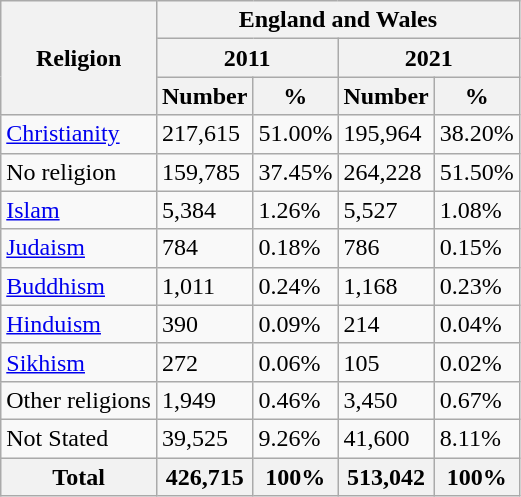<table class="sortable wikitable">
<tr>
<th rowspan="3">Religion</th>
<th colspan="4">England and Wales</th>
</tr>
<tr>
<th colspan="2">2011</th>
<th colspan="2">2021</th>
</tr>
<tr>
<th>Number</th>
<th>%</th>
<th>Number</th>
<th>%</th>
</tr>
<tr>
<td> <a href='#'>Christianity</a></td>
<td>217,615</td>
<td>51.00%</td>
<td>195,964</td>
<td>38.20%</td>
</tr>
<tr>
<td>No religion</td>
<td>159,785</td>
<td>37.45%</td>
<td>264,228</td>
<td>51.50%</td>
</tr>
<tr>
<td> <a href='#'>Islam</a></td>
<td>5,384</td>
<td>1.26%</td>
<td>5,527</td>
<td>1.08%</td>
</tr>
<tr>
<td> <a href='#'>Judaism</a></td>
<td>784</td>
<td>0.18%</td>
<td>786</td>
<td>0.15%</td>
</tr>
<tr>
<td> <a href='#'>Buddhism</a></td>
<td>1,011</td>
<td>0.24%</td>
<td>1,168</td>
<td>0.23%</td>
</tr>
<tr>
<td> <a href='#'>Hinduism</a></td>
<td>390</td>
<td>0.09%</td>
<td>214</td>
<td>0.04%</td>
</tr>
<tr>
<td> <a href='#'>Sikhism</a></td>
<td>272</td>
<td>0.06%</td>
<td>105</td>
<td>0.02%</td>
</tr>
<tr>
<td>Other religions</td>
<td>1,949</td>
<td>0.46%</td>
<td>3,450</td>
<td>0.67%</td>
</tr>
<tr>
<td>Not Stated</td>
<td>39,525</td>
<td>9.26%</td>
<td>41,600</td>
<td>8.11%</td>
</tr>
<tr>
<th>Total</th>
<th>426,715</th>
<th>100%</th>
<th>513,042</th>
<th>100%</th>
</tr>
</table>
